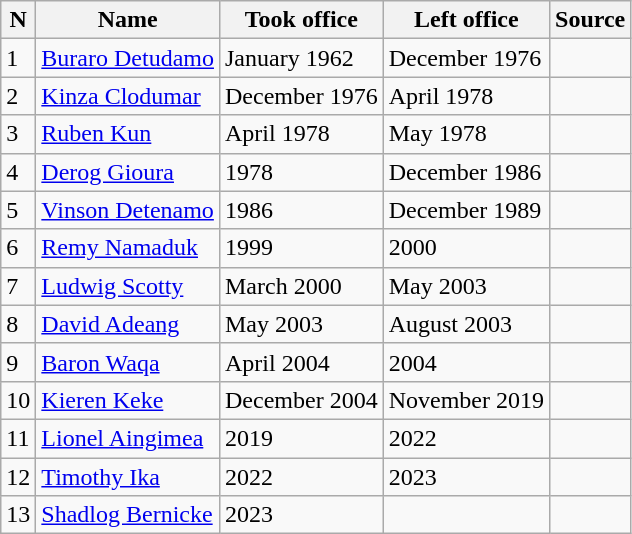<table class="wikitable">
<tr>
<th>N</th>
<th>Name</th>
<th>Took office</th>
<th>Left office</th>
<th>Source</th>
</tr>
<tr>
<td>1</td>
<td><a href='#'>Buraro Detudamo</a></td>
<td>January 1962</td>
<td>December 1976</td>
<td></td>
</tr>
<tr>
<td>2</td>
<td><a href='#'>Kinza Clodumar</a></td>
<td>December 1976</td>
<td>April 1978</td>
<td></td>
</tr>
<tr>
<td>3</td>
<td><a href='#'>Ruben Kun</a></td>
<td>April 1978</td>
<td>May 1978</td>
<td></td>
</tr>
<tr>
<td>4</td>
<td><a href='#'>Derog Gioura</a></td>
<td>1978</td>
<td>December 1986</td>
<td></td>
</tr>
<tr>
<td>5</td>
<td><a href='#'>Vinson Detenamo</a></td>
<td>1986</td>
<td>December 1989</td>
<td></td>
</tr>
<tr>
<td>6</td>
<td><a href='#'>Remy Namaduk</a></td>
<td>1999</td>
<td>2000</td>
<td></td>
</tr>
<tr>
<td>7</td>
<td><a href='#'>Ludwig Scotty</a></td>
<td>March 2000</td>
<td>May 2003</td>
<td></td>
</tr>
<tr>
<td>8</td>
<td><a href='#'>David Adeang</a></td>
<td>May 2003</td>
<td>August 2003</td>
<td></td>
</tr>
<tr>
<td>9</td>
<td><a href='#'>Baron Waqa</a></td>
<td>April 2004</td>
<td>2004</td>
<td></td>
</tr>
<tr>
<td>10</td>
<td><a href='#'>Kieren Keke</a></td>
<td>December 2004</td>
<td>November 2019</td>
</tr>
<tr>
<td>11</td>
<td><a href='#'>Lionel Aingimea</a></td>
<td>2019</td>
<td>2022</td>
<td></td>
</tr>
<tr>
<td>12</td>
<td><a href='#'>Timothy Ika</a></td>
<td>2022</td>
<td>2023</td>
<td></td>
</tr>
<tr>
<td>13</td>
<td><a href='#'>Shadlog Bernicke</a></td>
<td>2023</td>
<td></td>
<td></td>
</tr>
</table>
